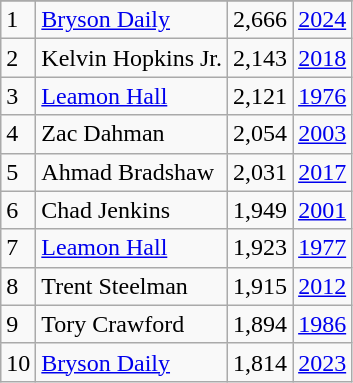<table class="wikitable">
<tr>
</tr>
<tr>
<td>1</td>
<td><a href='#'>Bryson Daily</a></td>
<td><abbr>2,666</abbr></td>
<td><a href='#'>2024</a></td>
</tr>
<tr>
<td>2</td>
<td>Kelvin Hopkins Jr.</td>
<td><abbr>2,143</abbr></td>
<td><a href='#'>2018</a></td>
</tr>
<tr>
<td>3</td>
<td><a href='#'>Leamon Hall</a></td>
<td><abbr>2,121</abbr></td>
<td><a href='#'>1976</a></td>
</tr>
<tr>
<td>4</td>
<td>Zac Dahman</td>
<td><abbr>2,054</abbr></td>
<td><a href='#'>2003</a></td>
</tr>
<tr>
<td>5</td>
<td>Ahmad Bradshaw</td>
<td><abbr>2,031</abbr></td>
<td><a href='#'>2017</a></td>
</tr>
<tr>
<td>6</td>
<td>Chad Jenkins</td>
<td><abbr>1,949</abbr></td>
<td><a href='#'>2001</a></td>
</tr>
<tr>
<td>7</td>
<td><a href='#'>Leamon Hall</a></td>
<td><abbr>1,923</abbr></td>
<td><a href='#'>1977</a></td>
</tr>
<tr>
<td>8</td>
<td>Trent Steelman</td>
<td><abbr>1,915</abbr></td>
<td><a href='#'>2012</a></td>
</tr>
<tr>
<td>9</td>
<td>Tory Crawford</td>
<td><abbr>1,894</abbr></td>
<td><a href='#'>1986</a></td>
</tr>
<tr>
<td>10</td>
<td><a href='#'>Bryson Daily</a></td>
<td><abbr>1,814</abbr></td>
<td><a href='#'>2023</a></td>
</tr>
</table>
